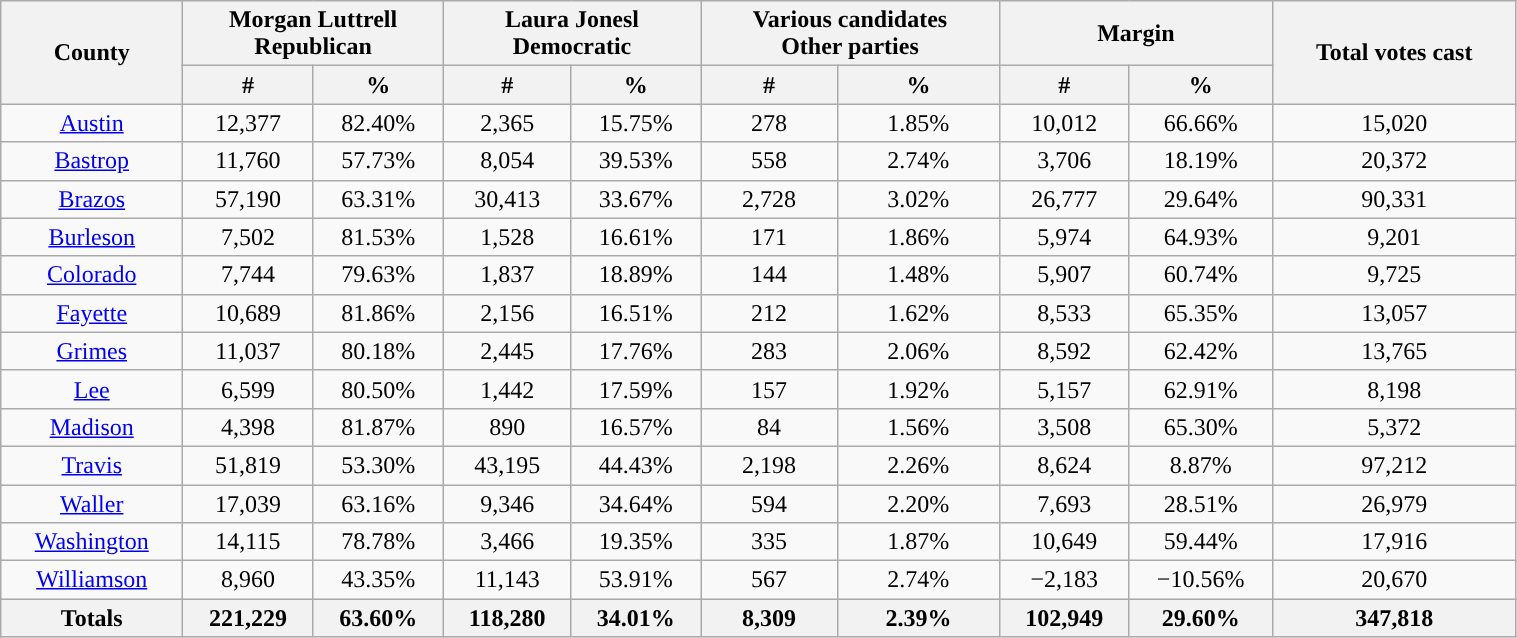<table width="80%"  class="wikitable sortable" style="text-align:center">
<tr>
<th rowspan="2">County</th>
<th style="text-align:center;" colspan="2">Morgan Luttrell<br>Republican</th>
<th style="text-align:center;" colspan="2">Laura Jonesl<br>Democratic</th>
<th style="text-align:center;" colspan="2">Various candidates<br>Other parties</th>
<th style="text-align:center;" colspan="2">Margin</th>
<th rowspan="2" style="text-align:center;">Total votes cast</th>
</tr>
<tr>
<th style="text-align:center;" data-sort-type="number">#</th>
<th style="text-align:center;" data-sort-type="number">%</th>
<th style="text-align:center;" data-sort-type="number">#</th>
<th style="text-align:center;" data-sort-type="number">%</th>
<th style="text-align:center;" data-sort-type="number">#</th>
<th style="text-align:center;" data-sort-type="number">%</th>
<th style="text-align:center;" data-sort-type="number">#</th>
<th style="text-align:center;" data-sort-type="number">%</th>
</tr>
<tr style="text-align:center;">
<td style="background-color:"><a href='#'>Austin</a></td>
<td style="background-color:">12,377</td>
<td style="background-color:">82.40%</td>
<td style="color:black;background-color:">2,365</td>
<td style="color:black;background-color:">15.75%</td>
<td style="background:">278</td>
<td style="background:">1.85%</td>
<td style="background-color:">10,012</td>
<td style="background-color:">66.66%</td>
<td style="background-color:">15,020</td>
</tr>
<tr style="text-align:center;">
<td style="background-color:"><a href='#'>Bastrop</a></td>
<td style="background-color:">11,760</td>
<td style="background-color:">57.73%</td>
<td style="color:black;background-color:">8,054</td>
<td style="color:black;background-color:">39.53%</td>
<td style="background:">558</td>
<td style="background:">2.74%</td>
<td style="background-color:">3,706</td>
<td style="background-color:">18.19%</td>
<td style="background-color:">20,372</td>
</tr>
<tr style="text-align:center;">
<td style="background-color:"><a href='#'>Brazos</a></td>
<td style="background-color:">57,190</td>
<td style="background-color:">63.31%</td>
<td style="color:black;background-color:">30,413</td>
<td style="color:black;background-color:">33.67%</td>
<td style="background:">2,728</td>
<td style="background:">3.02%</td>
<td style="background-color:">26,777</td>
<td style="background-color:">29.64%</td>
<td style="background-color:">90,331</td>
</tr>
<tr style="text-align:center;">
<td style="background-color:"><a href='#'>Burleson</a></td>
<td style="background-color:">7,502</td>
<td style="background-color:">81.53%</td>
<td style="color:black;background-color:">1,528</td>
<td style="color:black;background-color:">16.61%</td>
<td style="background:">171</td>
<td style="background:">1.86%</td>
<td style="background-color:">5,974</td>
<td style="background-color:">64.93%</td>
<td style="background-color:">9,201</td>
</tr>
<tr style="text-align:center;">
<td style="background-color:"><a href='#'>Colorado</a></td>
<td style="background-color:">7,744</td>
<td style="background-color:">79.63%</td>
<td style="color:black;background-color:">1,837</td>
<td style="color:black;background-color:">18.89%</td>
<td style="background:">144</td>
<td style="background:">1.48%</td>
<td style="background-color:">5,907</td>
<td style="background-color:">60.74%</td>
<td style="background-color:">9,725</td>
</tr>
<tr style="text-align:center;">
<td style="background-color:"><a href='#'>Fayette</a></td>
<td style="background-color:">10,689</td>
<td style="background-color:">81.86%</td>
<td style="color:black;background-color:">2,156</td>
<td style="color:black;background-color:">16.51%</td>
<td style="background:">212</td>
<td style="background:">1.62%</td>
<td style="background-color:">8,533</td>
<td style="background-color:">65.35%</td>
<td style="background-color:">13,057</td>
</tr>
<tr style="text-align:center;">
<td style="background-color:"><a href='#'>Grimes</a></td>
<td style="background-color:">11,037</td>
<td style="background-color:">80.18%</td>
<td style="color:black;background-color:">2,445</td>
<td style="color:black;background-color:">17.76%</td>
<td style="background:">283</td>
<td style="background:">2.06%</td>
<td style="background-color:">8,592</td>
<td style="background-color:">62.42%</td>
<td style="background-color:">13,765</td>
</tr>
<tr style="text-align:center;">
<td style="background-color:"><a href='#'>Lee</a></td>
<td style="background-color:">6,599</td>
<td style="background-color:">80.50%</td>
<td style="color:black;background-color:">1,442</td>
<td style="color:black;background-color:">17.59%</td>
<td style="background:">157</td>
<td style="background:">1.92%</td>
<td style="background-color:">5,157</td>
<td style="background-color:">62.91%</td>
<td style="background-color:">8,198</td>
</tr>
<tr style="text-align:center;">
<td style="background-color:"><a href='#'>Madison</a></td>
<td style="background-color:">4,398</td>
<td style="background-color:">81.87%</td>
<td style="color:black;background-color:">890</td>
<td style="color:black;background-color:">16.57%</td>
<td style="background:">84</td>
<td style="background:">1.56%</td>
<td style="background-color:">3,508</td>
<td style="background-color:">65.30%</td>
<td style="background-color:">5,372</td>
</tr>
<tr style="text-align:center;">
<td style="background-color:"><a href='#'>Travis</a></td>
<td style="background-color:">51,819</td>
<td style="background-color:">53.30%</td>
<td style="color:black;background-color:">43,195</td>
<td style="color:black;background-color:">44.43%</td>
<td style="background:">2,198</td>
<td style="background:">2.26%</td>
<td style="background-color:">8,624</td>
<td style="background-color:">8.87%</td>
<td style="background-color:">97,212</td>
</tr>
<tr style="text-align:center;">
<td style="background-color:"><a href='#'>Waller</a></td>
<td style="background-color:">17,039</td>
<td style="background-color:">63.16%</td>
<td style="color:black;background-color:">9,346</td>
<td style="color:black;background-color:">34.64%</td>
<td style="background:">594</td>
<td style="background:">2.20%</td>
<td style="background-color:">7,693</td>
<td style="background-color:">28.51%</td>
<td style="background-color:">26,979</td>
</tr>
<tr style="text-align:center;">
<td style="background-color:"><a href='#'>Washington</a></td>
<td style="background-color:">14,115</td>
<td style="background-color:">78.78%</td>
<td style="color:black;background-color:">3,466</td>
<td style="color:black;background-color:">19.35%</td>
<td style="background:">335</td>
<td style="background:">1.87%</td>
<td style="background-color:">10,649</td>
<td style="background-color:">59.44%</td>
<td style="background-color:">17,916</td>
</tr>
<tr style="text-align:center;">
<td style="color:black;background-color:"><a href='#'>Williamson</a></td>
<td style="background-color:">8,960</td>
<td style="background-color:">43.35%</td>
<td style="color:black;background-color:">11,143</td>
<td style="color:black;background-color:">53.91%</td>
<td style="background:">567</td>
<td style="background:">2.74%</td>
<td style="color:black;background-color:">−2,183</td>
<td style="color:black;background-color:">−10.56%</td>
<td style="color:black;background-color:">20,670</td>
</tr>
<tr style="text-align:center;">
<th>Totals</th>
<th>221,229</th>
<th>63.60%</th>
<th>118,280</th>
<th>34.01%</th>
<th>8,309</th>
<th>2.39%</th>
<th>102,949</th>
<th>29.60%</th>
<th>347,818</th>
</tr>
</table>
